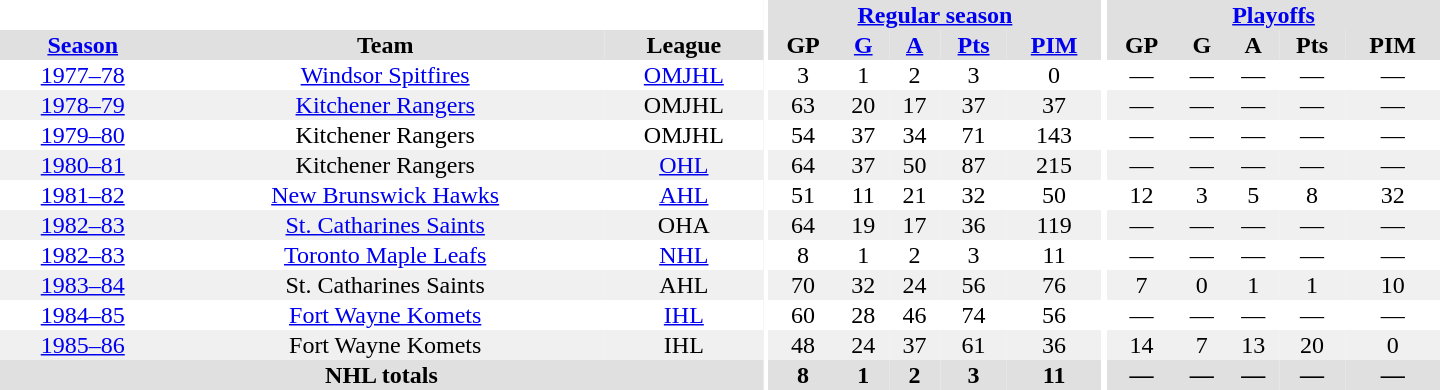<table border="0" cellpadding="1" cellspacing="0" style="text-align:center; width:60em">
<tr bgcolor="#e0e0e0">
<th colspan="3" bgcolor="#ffffff"></th>
<th rowspan="100" bgcolor="#ffffff"></th>
<th colspan="5"><a href='#'>Regular season</a></th>
<th rowspan="100" bgcolor="#ffffff"></th>
<th colspan="5"><a href='#'>Playoffs</a></th>
</tr>
<tr bgcolor="#e0e0e0">
<th><a href='#'>Season</a></th>
<th>Team</th>
<th>League</th>
<th>GP</th>
<th><a href='#'>G</a></th>
<th><a href='#'>A</a></th>
<th><a href='#'>Pts</a></th>
<th><a href='#'>PIM</a></th>
<th>GP</th>
<th>G</th>
<th>A</th>
<th>Pts</th>
<th>PIM</th>
</tr>
<tr>
<td><a href='#'>1977–78</a></td>
<td><a href='#'>Windsor Spitfires</a></td>
<td><a href='#'>OMJHL</a></td>
<td>3</td>
<td>1</td>
<td>2</td>
<td>3</td>
<td>0</td>
<td>—</td>
<td>—</td>
<td>—</td>
<td>—</td>
<td>—</td>
</tr>
<tr bgcolor="#f0f0f0">
<td><a href='#'>1978–79</a></td>
<td><a href='#'>Kitchener Rangers</a></td>
<td>OMJHL</td>
<td>63</td>
<td>20</td>
<td>17</td>
<td>37</td>
<td>37</td>
<td>—</td>
<td>—</td>
<td>—</td>
<td>—</td>
<td>—</td>
</tr>
<tr>
<td><a href='#'>1979–80</a></td>
<td>Kitchener Rangers</td>
<td>OMJHL</td>
<td>54</td>
<td>37</td>
<td>34</td>
<td>71</td>
<td>143</td>
<td>—</td>
<td>—</td>
<td>—</td>
<td>—</td>
<td>—</td>
</tr>
<tr bgcolor="#f0f0f0">
<td><a href='#'>1980–81</a></td>
<td>Kitchener Rangers</td>
<td><a href='#'>OHL</a></td>
<td>64</td>
<td>37</td>
<td>50</td>
<td>87</td>
<td>215</td>
<td>—</td>
<td>—</td>
<td>—</td>
<td>—</td>
<td>—</td>
</tr>
<tr>
<td><a href='#'>1981–82</a></td>
<td><a href='#'>New Brunswick Hawks</a></td>
<td><a href='#'>AHL</a></td>
<td>51</td>
<td>11</td>
<td>21</td>
<td>32</td>
<td>50</td>
<td>12</td>
<td>3</td>
<td>5</td>
<td>8</td>
<td>32</td>
</tr>
<tr bgcolor="#f0f0f0">
<td><a href='#'>1982–83</a></td>
<td><a href='#'>St. Catharines Saints</a></td>
<td>OHA</td>
<td>64</td>
<td>19</td>
<td>17</td>
<td>36</td>
<td>119</td>
<td>—</td>
<td>—</td>
<td>—</td>
<td>—</td>
<td>—</td>
</tr>
<tr>
<td><a href='#'>1982–83</a></td>
<td><a href='#'>Toronto Maple Leafs</a></td>
<td><a href='#'>NHL</a></td>
<td>8</td>
<td>1</td>
<td>2</td>
<td>3</td>
<td>11</td>
<td>—</td>
<td>—</td>
<td>—</td>
<td>—</td>
<td>—</td>
</tr>
<tr bgcolor="#f0f0f0">
<td><a href='#'>1983–84</a></td>
<td>St. Catharines Saints</td>
<td>AHL</td>
<td>70</td>
<td>32</td>
<td>24</td>
<td>56</td>
<td>76</td>
<td>7</td>
<td>0</td>
<td>1</td>
<td>1</td>
<td>10</td>
</tr>
<tr>
<td><a href='#'>1984–85</a></td>
<td><a href='#'>Fort Wayne Komets</a></td>
<td><a href='#'>IHL</a></td>
<td>60</td>
<td>28</td>
<td>46</td>
<td>74</td>
<td>56</td>
<td>—</td>
<td>—</td>
<td>—</td>
<td>—</td>
<td>—</td>
</tr>
<tr bgcolor="#f0f0f0">
<td><a href='#'>1985–86</a></td>
<td>Fort Wayne Komets</td>
<td>IHL</td>
<td>48</td>
<td>24</td>
<td>37</td>
<td>61</td>
<td>36</td>
<td>14</td>
<td>7</td>
<td>13</td>
<td>20</td>
<td>0</td>
</tr>
<tr bgcolor="#e0e0e0">
<th colspan="3">NHL totals</th>
<th>8</th>
<th>1</th>
<th>2</th>
<th>3</th>
<th>11</th>
<th>—</th>
<th>—</th>
<th>—</th>
<th>—</th>
<th>—</th>
</tr>
</table>
